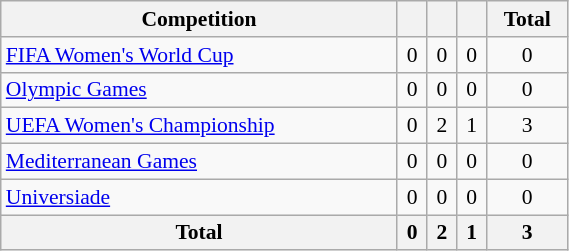<table class="wikitable" width="30%" style="font-size:90%; text-align:center;">
<tr>
<th>Competition</th>
<th></th>
<th></th>
<th></th>
<th>Total</th>
</tr>
<tr>
<td align="left"><a href='#'>FIFA Women's World Cup</a></td>
<td>0</td>
<td>0</td>
<td>0</td>
<td>0</td>
</tr>
<tr>
<td align="left"><a href='#'>Olympic Games</a></td>
<td>0</td>
<td>0</td>
<td>0</td>
<td>0</td>
</tr>
<tr>
<td align="left"><a href='#'>UEFA Women's Championship</a></td>
<td>0</td>
<td>2</td>
<td>1</td>
<td>3</td>
</tr>
<tr>
<td align="left"><a href='#'>Mediterranean Games</a></td>
<td>0</td>
<td>0</td>
<td>0</td>
<td>0</td>
</tr>
<tr>
<td align="left"><a href='#'>Universiade</a></td>
<td>0</td>
<td>0</td>
<td>0</td>
<td>0</td>
</tr>
<tr>
<th>Total</th>
<th>0</th>
<th>2</th>
<th>1</th>
<th>3</th>
</tr>
</table>
